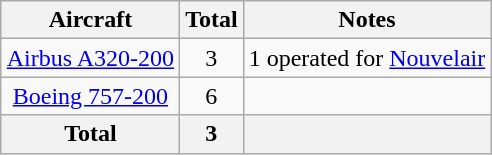<table class="wikitable" style="margin:0.5em auto; text-align:center">
<tr>
<th>Aircraft</th>
<th>Total</th>
<th>Notes</th>
</tr>
<tr>
<td><a href='#'>Airbus A320-200</a></td>
<td style="text-align:center;">3</td>
<td>1 operated for <a href='#'>Nouvelair</a></td>
</tr>
<tr>
<td><a href='#'>Boeing 757-200</a></td>
<td style="text-align:center;">6</td>
<td></td>
</tr>
<tr>
<th>Total</th>
<th>3</th>
<th></th>
</tr>
</table>
